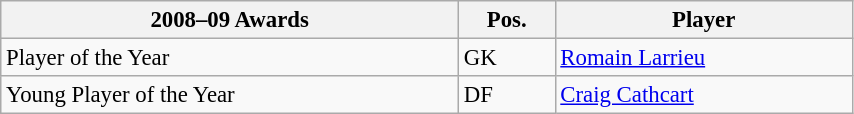<table class="wikitable" style="text-align:center; font-size:95%;width:45%; text-align:left">
<tr>
<th>2008–09 Awards</th>
<th>Pos.</th>
<th>Player</th>
</tr>
<tr>
<td>Player of the Year</td>
<td>GK</td>
<td> <a href='#'>Romain Larrieu</a></td>
</tr>
<tr>
<td>Young Player of the Year</td>
<td>DF</td>
<td> <a href='#'>Craig Cathcart</a></td>
</tr>
</table>
